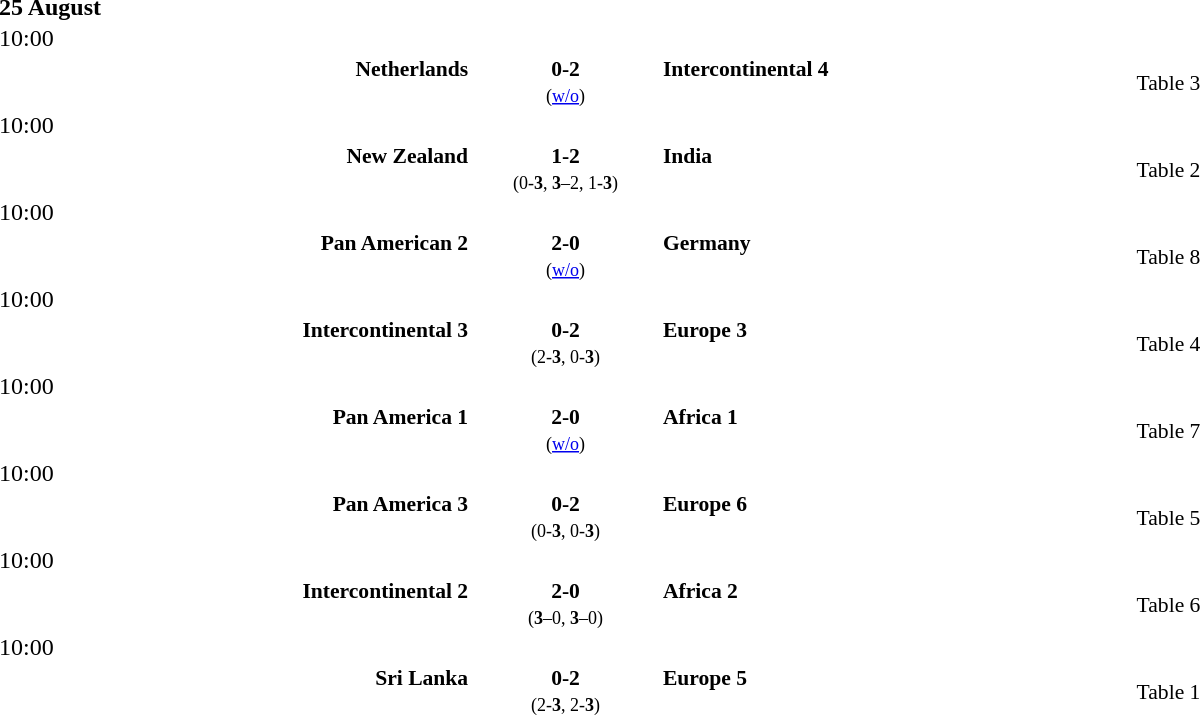<table style="width:100%;" cellspacing="1">
<tr>
<th width=25%></th>
<th width=10%></th>
<th width=25%></th>
</tr>
<tr>
<td><strong>25 August</strong></td>
</tr>
<tr>
<td>10:00</td>
</tr>
<tr style=font-size:90%>
<td align=right><strong>Netherlands</strong><br><br></td>
<td align=center><strong> 0-2 </strong><br><small>(<a href='#'>w/o</a>)</small></td>
<td><strong>Intercontinental 4<br><br></strong></td>
<td>Table 3</td>
</tr>
<tr>
<td>10:00</td>
</tr>
<tr style=font-size:90%>
<td align=right><strong>New Zealand</strong><br><br></td>
<td align=center><strong> 1-2 </strong><br><small>(0-<strong>3</strong>, <strong>3</strong>–2, 1-<strong>3</strong>)</small></td>
<td><strong>India<br><br></strong></td>
<td>Table 2</td>
</tr>
<tr>
<td>10:00</td>
</tr>
<tr style=font-size:90%>
<td align=right><strong>Pan American 2<br><br></strong></td>
<td align=center><strong> 2-0 </strong><br><small>(<a href='#'>w/o</a>)</small></td>
<td><strong>Germany</strong><br><br></td>
<td>Table 8</td>
</tr>
<tr>
<td>10:00</td>
</tr>
<tr style=font-size:90%>
<td align=right><strong>Intercontinental 3</strong><br><br></td>
<td align=center><strong> 0-2 </strong><br><small>(2-<strong>3</strong>, 0-<strong>3</strong>)</small></td>
<td><strong>Europe 3<br><br></strong></td>
<td>Table 4</td>
</tr>
<tr>
<td>10:00</td>
</tr>
<tr style=font-size:90%>
<td align=right><strong>Pan America 1<br><br></strong></td>
<td align=center><strong> 2-0 </strong><br><small>(<a href='#'>w/o</a>)</small></td>
<td><strong>Africa 1</strong><br><br></td>
<td>Table 7</td>
</tr>
<tr>
<td>10:00</td>
</tr>
<tr style=font-size:90%>
<td align=right><strong>Pan America 3</strong><br><br></td>
<td align=center><strong> 0-2 </strong><br><small>(0-<strong>3</strong>, 0-<strong>3</strong>)</small></td>
<td><strong>Europe 6<br><br> </strong></td>
<td>Table 5</td>
</tr>
<tr>
<td>10:00</td>
</tr>
<tr style=font-size:90%>
<td align=right><strong>Intercontinental 2<br><br></strong></td>
<td align=center><strong> 2-0 </strong><br><small>(<strong>3</strong>–0, <strong>3</strong>–0)</small></td>
<td><strong>Africa 2</strong><br><br></td>
<td>Table 6</td>
</tr>
<tr>
<td>10:00</td>
</tr>
<tr style=font-size:90%>
<td align=right><strong>Sri Lanka</strong><br><br></td>
<td align=center><strong> 0-2 </strong><br><small>(2-<strong>3</strong>, 2-<strong>3</strong>)</small></td>
<td><strong>Europe 5<br><br></strong></td>
<td>Table 1</td>
</tr>
</table>
